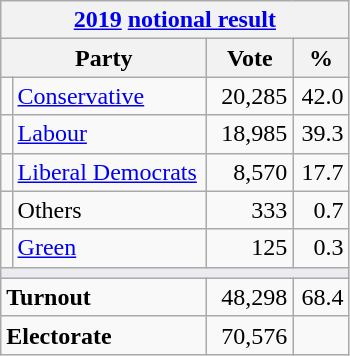<table class="wikitable">
<tr>
<th colspan="4"><a href='#'>2019</a> <a href='#'>notional result</a></th>
</tr>
<tr>
<th bgcolor="#DDDDFF" width="130px" colspan="2">Party</th>
<th bgcolor="#DDDDFF" width="50px">Vote</th>
<th bgcolor="#DDDDFF" width="30px">%</th>
</tr>
<tr>
<td></td>
<td><a href='#'>Conservative</a></td>
<td align=right>20,285</td>
<td align=right>42.0</td>
</tr>
<tr>
<td></td>
<td><a href='#'>Labour</a></td>
<td align=right>18,985</td>
<td align=right>39.3</td>
</tr>
<tr>
<td></td>
<td><a href='#'>Liberal Democrats</a></td>
<td align=right>8,570</td>
<td align=right>17.7</td>
</tr>
<tr>
<td></td>
<td>Others</td>
<td align=right>333</td>
<td align=right>0.7</td>
</tr>
<tr>
<td></td>
<td><a href='#'>Green</a></td>
<td align=right>125</td>
<td align=right>0.3</td>
</tr>
<tr>
<td colspan="4" bgcolor="#EAECF0"></td>
</tr>
<tr>
<td colspan="2"><strong>Turnout</strong></td>
<td align=right>48,298</td>
<td align=right>68.4</td>
</tr>
<tr>
<td colspan="2"><strong>Electorate</strong></td>
<td align=right>70,576</td>
</tr>
</table>
